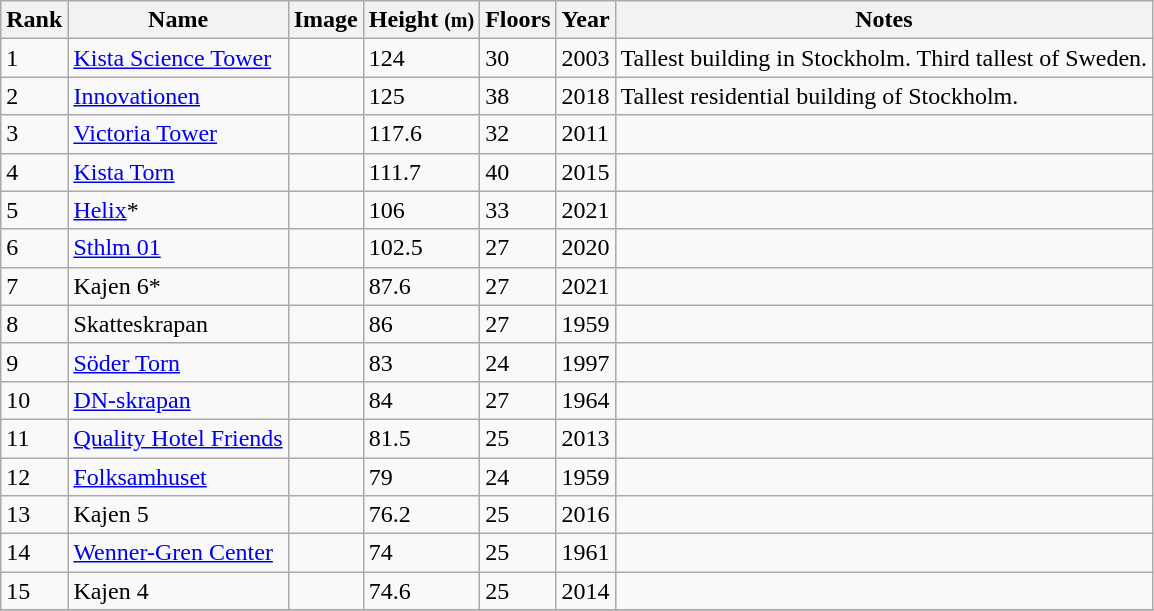<table class="wikitable">
<tr>
<th>Rank</th>
<th>Name</th>
<th>Image</th>
<th>Height <small>(m)</small></th>
<th>Floors</th>
<th>Year</th>
<th>Notes</th>
</tr>
<tr>
<td>1</td>
<td><a href='#'>Kista Science Tower</a></td>
<td></td>
<td>124</td>
<td>30</td>
<td>2003</td>
<td>Tallest building in Stockholm. Third tallest of Sweden.</td>
</tr>
<tr>
<td>2</td>
<td><a href='#'>Innovationen</a></td>
<td></td>
<td>125</td>
<td>38</td>
<td>2018</td>
<td>Tallest residential building of Stockholm.</td>
</tr>
<tr>
<td>3</td>
<td><a href='#'>Victoria Tower</a></td>
<td></td>
<td>117.6</td>
<td>32</td>
<td>2011</td>
<td></td>
</tr>
<tr>
<td>4</td>
<td><a href='#'>Kista Torn</a></td>
<td></td>
<td>111.7</td>
<td>40</td>
<td>2015</td>
<td></td>
</tr>
<tr>
<td>5</td>
<td><a href='#'>Helix</a>*</td>
<td></td>
<td>106</td>
<td>33</td>
<td>2021</td>
<td></td>
</tr>
<tr>
<td>6</td>
<td><a href='#'>Sthlm 01</a></td>
<td></td>
<td>102.5</td>
<td>27</td>
<td>2020</td>
<td></td>
</tr>
<tr>
<td>7</td>
<td>Kajen 6*</td>
<td></td>
<td>87.6</td>
<td>27</td>
<td>2021</td>
<td></td>
</tr>
<tr>
<td>8</td>
<td>Skatteskrapan</td>
<td></td>
<td>86</td>
<td>27</td>
<td>1959</td>
<td></td>
</tr>
<tr>
<td>9</td>
<td><a href='#'>Söder Torn</a></td>
<td></td>
<td>83</td>
<td>24</td>
<td>1997</td>
<td></td>
</tr>
<tr>
<td>10</td>
<td><a href='#'>DN-skrapan</a></td>
<td></td>
<td>84</td>
<td>27</td>
<td>1964</td>
<td></td>
</tr>
<tr>
<td>11</td>
<td><a href='#'>Quality Hotel Friends</a></td>
<td></td>
<td>81.5</td>
<td>25</td>
<td>2013</td>
<td></td>
</tr>
<tr>
<td>12</td>
<td><a href='#'>Folksamhuset</a></td>
<td></td>
<td>79</td>
<td>24</td>
<td>1959</td>
<td></td>
</tr>
<tr>
<td>13</td>
<td>Kajen 5</td>
<td></td>
<td>76.2</td>
<td>25</td>
<td>2016</td>
<td></td>
</tr>
<tr>
<td>14</td>
<td><a href='#'>Wenner-Gren Center</a></td>
<td></td>
<td>74</td>
<td>25</td>
<td>1961</td>
<td></td>
</tr>
<tr>
<td>15</td>
<td>Kajen 4</td>
<td></td>
<td>74.6</td>
<td>25</td>
<td>2014</td>
<td></td>
</tr>
<tr>
</tr>
</table>
